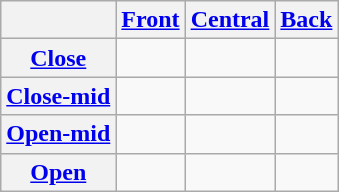<table class="wikitable" style="text-align: center;">
<tr>
<th></th>
<th><a href='#'>Front</a></th>
<th><a href='#'>Central</a></th>
<th><a href='#'>Back</a></th>
</tr>
<tr>
<th><a href='#'>Close</a></th>
<td></td>
<td></td>
<td></td>
</tr>
<tr>
<th><a href='#'>Close-mid</a></th>
<td></td>
<td></td>
<td></td>
</tr>
<tr>
<th><a href='#'>Open-mid</a></th>
<td></td>
<td></td>
<td></td>
</tr>
<tr>
<th><a href='#'>Open</a></th>
<td></td>
<td></td>
<td></td>
</tr>
</table>
